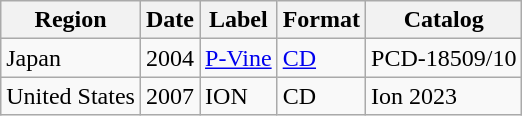<table class="wikitable">
<tr>
<th>Region</th>
<th>Date</th>
<th>Label</th>
<th>Format</th>
<th>Catalog</th>
</tr>
<tr>
<td>Japan</td>
<td>2004</td>
<td><a href='#'>P-Vine</a></td>
<td><a href='#'>CD</a></td>
<td>PCD-18509/10</td>
</tr>
<tr>
<td>United States</td>
<td>2007</td>
<td>ION</td>
<td>CD</td>
<td>Ion 2023</td>
</tr>
</table>
